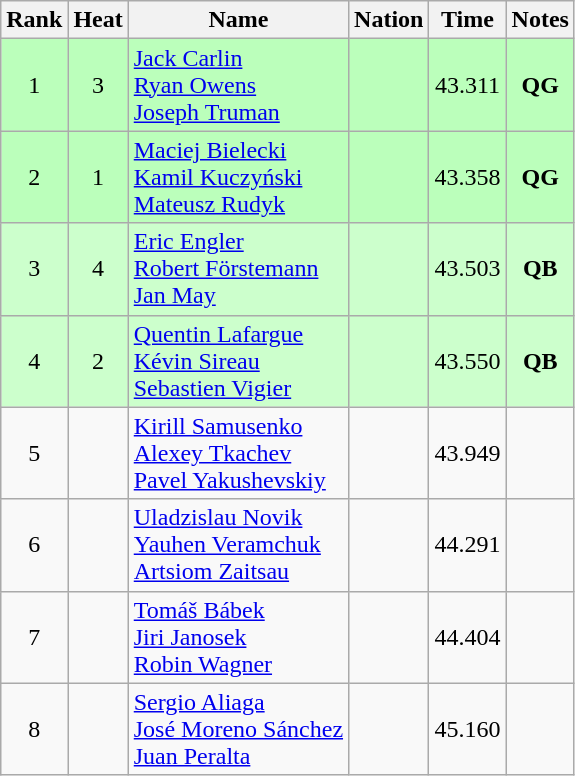<table class="wikitable sortable" style="text-align:center">
<tr>
<th>Rank</th>
<th>Heat</th>
<th>Name</th>
<th>Nation</th>
<th>Time</th>
<th>Notes</th>
</tr>
<tr bgcolor=bbffbb>
<td>1</td>
<td>3</td>
<td align=left><a href='#'>Jack Carlin</a><br><a href='#'>Ryan Owens</a><br><a href='#'>Joseph Truman</a></td>
<td align=left></td>
<td>43.311</td>
<td><strong>QG</strong></td>
</tr>
<tr bgcolor=bbffbb>
<td>2</td>
<td>1</td>
<td align=left><a href='#'>Maciej Bielecki</a><br><a href='#'>Kamil Kuczyński</a><br><a href='#'>Mateusz Rudyk</a></td>
<td align=left></td>
<td>43.358</td>
<td><strong>QG</strong></td>
</tr>
<tr bgcolor=ccffcc>
<td>3</td>
<td>4</td>
<td align=left><a href='#'>Eric Engler</a><br><a href='#'>Robert Förstemann</a><br><a href='#'>Jan May</a></td>
<td align=left></td>
<td>43.503</td>
<td><strong>QB</strong></td>
</tr>
<tr bgcolor=ccffcc>
<td>4</td>
<td>2</td>
<td align=left><a href='#'>Quentin Lafargue</a><br><a href='#'>Kévin Sireau</a><br><a href='#'>Sebastien Vigier</a></td>
<td align=left></td>
<td>43.550</td>
<td><strong>QB</strong></td>
</tr>
<tr>
<td>5</td>
<td></td>
<td align=left><a href='#'>Kirill Samusenko</a><br><a href='#'>Alexey Tkachev</a><br><a href='#'>Pavel Yakushevskiy</a></td>
<td align=left></td>
<td>43.949</td>
<td></td>
</tr>
<tr>
<td>6</td>
<td></td>
<td align=left><a href='#'>Uladzislau Novik</a><br><a href='#'>Yauhen Veramchuk</a><br><a href='#'>Artsiom Zaitsau</a></td>
<td align=left></td>
<td>44.291</td>
<td></td>
</tr>
<tr>
<td>7</td>
<td></td>
<td align=left><a href='#'>Tomáš Bábek</a><br><a href='#'>Jiri Janosek</a><br><a href='#'>Robin Wagner</a></td>
<td align=left></td>
<td>44.404</td>
<td></td>
</tr>
<tr>
<td>8</td>
<td></td>
<td align=left><a href='#'>Sergio Aliaga</a><br><a href='#'>José Moreno Sánchez</a><br><a href='#'>Juan Peralta</a></td>
<td align=left></td>
<td>45.160</td>
<td></td>
</tr>
</table>
